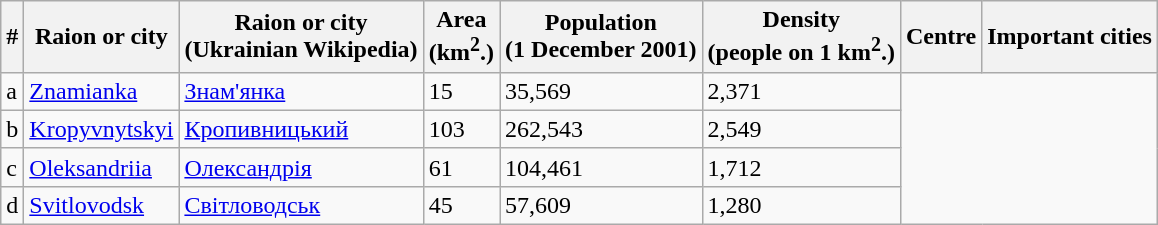<table class="wikitable">
<tr>
<th>#</th>
<th>Raion or city</th>
<th>Raion or city<br>(Ukrainian Wikipedia)</th>
<th>Area<br>(km<sup>2</sup>.)</th>
<th>Population<br>(1 December 2001)</th>
<th>Density<br>(people on 1 km<sup>2</sup>.)</th>
<th>Centre</th>
<th>Important cities</th>
</tr>
<tr>
<td>a</td>
<td><a href='#'>Znamianka</a></td>
<td><a href='#'>Знам'янка</a></td>
<td>15</td>
<td>35,569</td>
<td>2,371</td>
</tr>
<tr>
<td>b</td>
<td><a href='#'>Kropyvnytskyi</a></td>
<td><a href='#'>Кропивницький</a></td>
<td>103</td>
<td>262,543</td>
<td>2,549</td>
</tr>
<tr>
<td>c</td>
<td><a href='#'>Oleksandriia</a></td>
<td><a href='#'>Олександрія</a></td>
<td>61</td>
<td>104,461</td>
<td>1,712</td>
</tr>
<tr>
<td>d</td>
<td><a href='#'>Svitlovodsk</a></td>
<td><a href='#'>Світловодськ</a></td>
<td>45</td>
<td>57,609</td>
<td>1,280</td>
</tr>
</table>
